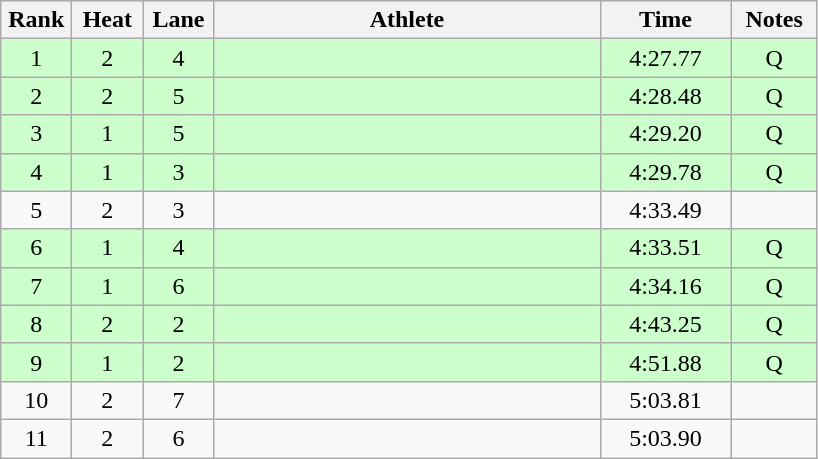<table class="wikitable sortable" style="text-align:center">
<tr>
<th width=40>Rank</th>
<th width=40>Heat</th>
<th width=40>Lane</th>
<th width=250>Athlete</th>
<th width=80>Time</th>
<th width=50>Notes</th>
</tr>
<tr bgcolor=ccffcc>
<td>1</td>
<td>2</td>
<td>4</td>
<td align=left></td>
<td>4:27.77</td>
<td>Q</td>
</tr>
<tr bgcolor=ccffcc>
<td>2</td>
<td>2</td>
<td>5</td>
<td align=left></td>
<td>4:28.48</td>
<td>Q</td>
</tr>
<tr bgcolor=ccffcc>
<td>3</td>
<td>1</td>
<td>5</td>
<td align=left></td>
<td>4:29.20</td>
<td>Q</td>
</tr>
<tr bgcolor=ccffcc>
<td>4</td>
<td>1</td>
<td>3</td>
<td align=left></td>
<td>4:29.78</td>
<td>Q</td>
</tr>
<tr>
<td>5</td>
<td>2</td>
<td>3</td>
<td align=left></td>
<td>4:33.49</td>
<td></td>
</tr>
<tr bgcolor=ccffcc>
<td>6</td>
<td>1</td>
<td>4</td>
<td align=left></td>
<td>4:33.51</td>
<td>Q</td>
</tr>
<tr bgcolor=ccffcc>
<td>7</td>
<td>1</td>
<td>6</td>
<td align=left></td>
<td>4:34.16</td>
<td>Q</td>
</tr>
<tr bgcolor=ccffcc>
<td>8</td>
<td>2</td>
<td>2</td>
<td align=left></td>
<td>4:43.25</td>
<td>Q</td>
</tr>
<tr bgcolor=ccffcc>
<td>9</td>
<td>1</td>
<td>2</td>
<td align=left></td>
<td>4:51.88</td>
<td>Q</td>
</tr>
<tr>
<td>10</td>
<td>2</td>
<td>7</td>
<td align=left></td>
<td>5:03.81</td>
<td></td>
</tr>
<tr>
<td>11</td>
<td>2</td>
<td>6</td>
<td align=left></td>
<td>5:03.90</td>
<td></td>
</tr>
</table>
